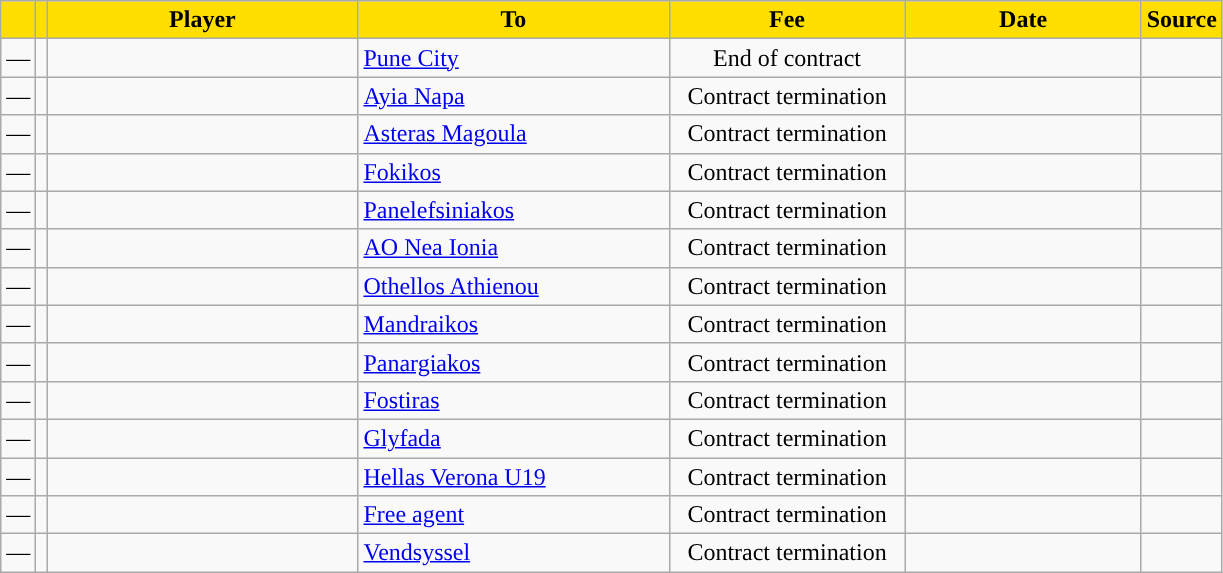<table class="wikitable sortable">
<tr>
<th style="background:#FFDE00"></th>
<th style="background:#FFDE00"></th>
<th width=200 style="background:#FFDE00">Player</th>
<th width=200 style="background:#FFDE00">To</th>
<th width=150 style="background:#FFDE00">Fee</th>
<th width=150 style="background:#FFDE00">Date</th>
<th style="background:#FFDE00">Source</th>
</tr>
<tr>
<td align=center>—</td>
<td align=center></td>
<td></td>
<td> <a href='#'>Pune City</a></td>
<td align=center>End of contract</td>
<td align=center></td>
<td align=center></td>
</tr>
<tr>
<td align=center>—</td>
<td align=center></td>
<td></td>
<td> <a href='#'>Ayia Napa</a></td>
<td align=center>Contract termination</td>
<td align=center></td>
<td align=center></td>
</tr>
<tr>
<td align=center>—</td>
<td align=center></td>
<td></td>
<td> <a href='#'>Asteras Magoula</a></td>
<td align=center>Contract termination</td>
<td align=center></td>
<td align=center></td>
</tr>
<tr>
<td align=center>—</td>
<td align=center></td>
<td></td>
<td> <a href='#'>Fokikos</a></td>
<td align=center>Contract termination</td>
<td align=center></td>
<td align=center></td>
</tr>
<tr>
<td align=center>—</td>
<td align=center></td>
<td></td>
<td> <a href='#'>Panelefsiniakos</a></td>
<td align=center>Contract termination</td>
<td align=center></td>
<td align=center></td>
</tr>
<tr>
<td align=center>—</td>
<td align=center></td>
<td></td>
<td> <a href='#'>AO Nea Ionia</a></td>
<td align=center>Contract termination</td>
<td align=center></td>
<td align=center></td>
</tr>
<tr>
<td align=center>—</td>
<td align=center></td>
<td></td>
<td> <a href='#'>Othellos Athienou</a></td>
<td align=center>Contract termination</td>
<td align=center></td>
<td align=center></td>
</tr>
<tr>
<td align=center>—</td>
<td align=center></td>
<td></td>
<td> <a href='#'>Mandraikos</a></td>
<td align=center>Contract termination</td>
<td align=center></td>
<td align=center></td>
</tr>
<tr>
<td align=center>—</td>
<td align=center></td>
<td></td>
<td> <a href='#'>Panargiakos</a></td>
<td align=center>Contract termination</td>
<td align=center></td>
<td align=center></td>
</tr>
<tr>
<td align=center>—</td>
<td align=center></td>
<td></td>
<td> <a href='#'>Fostiras</a></td>
<td align=center>Contract termination</td>
<td align=center></td>
<td align=center></td>
</tr>
<tr>
<td align=center>—</td>
<td align=center></td>
<td></td>
<td> <a href='#'>Glyfada</a></td>
<td align=center>Contract termination</td>
<td align=center></td>
<td align=center></td>
</tr>
<tr>
<td align=center>—</td>
<td align=center></td>
<td></td>
<td> <a href='#'>Hellas Verona U19</a></td>
<td align=center>Contract termination</td>
<td align=center></td>
<td align=center></td>
</tr>
<tr>
<td align=center>—</td>
<td align=center></td>
<td></td>
<td><a href='#'>Free agent</a></td>
<td align=center>Contract termination</td>
<td align=center></td>
<td align=center></td>
</tr>
<tr>
<td align=center>—</td>
<td align=center></td>
<td></td>
<td> <a href='#'>Vendsyssel</a></td>
<td align=center>Contract termination</td>
<td align=center></td>
<td align=center></td>
</tr>
</table>
